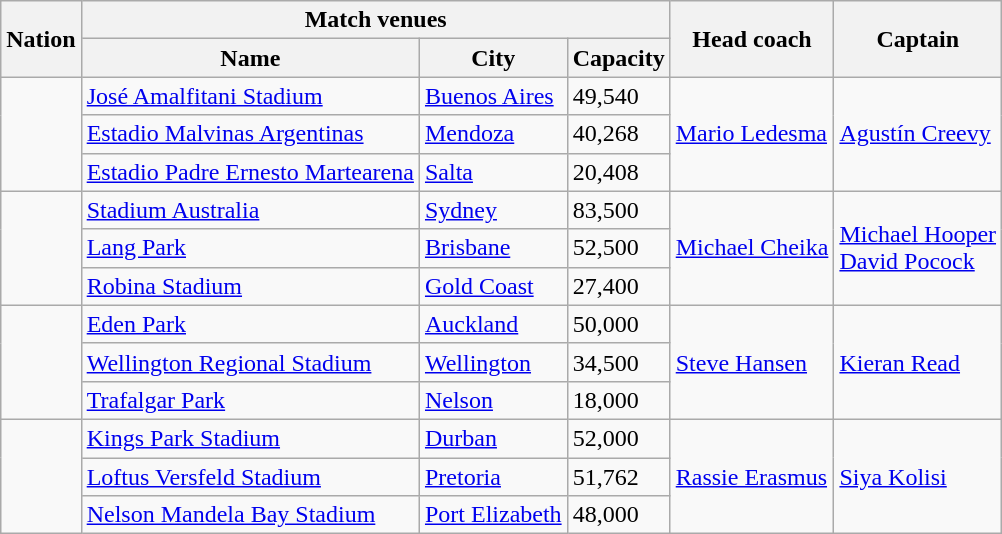<table class="wikitable">
<tr>
<th rowspan="2">Nation</th>
<th colspan="3">Match venues</th>
<th rowspan="2">Head coach</th>
<th rowspan="2">Captain</th>
</tr>
<tr>
<th>Name</th>
<th>City</th>
<th>Capacity</th>
</tr>
<tr>
<td rowspan="3"></td>
<td><a href='#'>José Amalfitani Stadium</a></td>
<td><a href='#'>Buenos Aires</a></td>
<td>49,540</td>
<td rowspan="3"> <a href='#'>Mario Ledesma</a></td>
<td rowspan="3"><a href='#'>Agustín Creevy</a></td>
</tr>
<tr>
<td><a href='#'>Estadio Malvinas Argentinas</a></td>
<td><a href='#'>Mendoza</a></td>
<td>40,268</td>
</tr>
<tr>
<td><a href='#'>Estadio Padre Ernesto Martearena</a></td>
<td><a href='#'>Salta</a></td>
<td>20,408</td>
</tr>
<tr>
<td rowspan="3"></td>
<td><a href='#'>Stadium Australia</a></td>
<td><a href='#'>Sydney</a></td>
<td>83,500</td>
<td rowspan="3"> <a href='#'>Michael Cheika</a></td>
<td rowspan="3"><a href='#'>Michael Hooper</a><br><a href='#'>David Pocock</a></td>
</tr>
<tr>
<td><a href='#'>Lang Park</a></td>
<td><a href='#'>Brisbane</a></td>
<td>52,500</td>
</tr>
<tr>
<td><a href='#'>Robina Stadium</a></td>
<td><a href='#'>Gold Coast</a></td>
<td>27,400</td>
</tr>
<tr>
<td rowspan="3"></td>
<td><a href='#'>Eden Park</a></td>
<td><a href='#'>Auckland</a></td>
<td>50,000</td>
<td rowspan="3"> <a href='#'>Steve Hansen</a></td>
<td rowspan="3"><a href='#'>Kieran Read</a></td>
</tr>
<tr>
<td><a href='#'>Wellington Regional Stadium</a></td>
<td><a href='#'>Wellington</a></td>
<td>34,500</td>
</tr>
<tr>
<td><a href='#'>Trafalgar Park</a></td>
<td><a href='#'>Nelson</a></td>
<td>18,000</td>
</tr>
<tr>
<td rowspan="3"></td>
<td><a href='#'>Kings Park Stadium</a></td>
<td><a href='#'>Durban</a></td>
<td>52,000</td>
<td rowspan="3"> <a href='#'>Rassie Erasmus</a></td>
<td rowspan="3"><a href='#'>Siya Kolisi</a></td>
</tr>
<tr>
<td><a href='#'>Loftus Versfeld Stadium</a></td>
<td><a href='#'>Pretoria</a></td>
<td>51,762</td>
</tr>
<tr>
<td><a href='#'>Nelson Mandela Bay Stadium</a></td>
<td><a href='#'>Port Elizabeth</a></td>
<td>48,000</td>
</tr>
</table>
